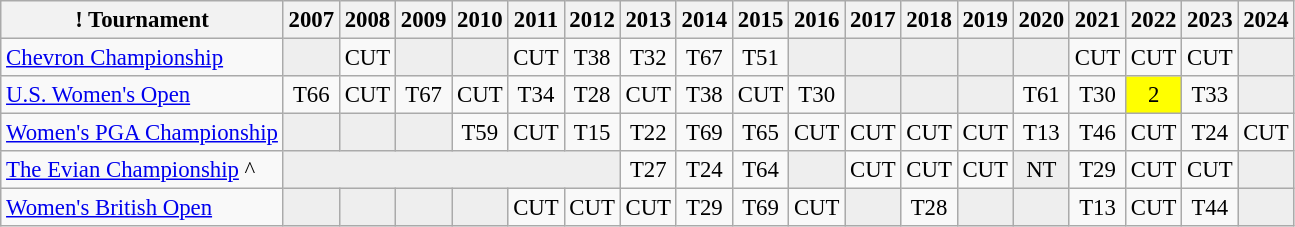<table class="wikitable" style="font-size:95%;text-align:center;">
<tr>
<th>! Tournament</th>
<th>2007</th>
<th>2008</th>
<th>2009</th>
<th>2010</th>
<th>2011</th>
<th>2012</th>
<th>2013</th>
<th>2014</th>
<th>2015</th>
<th>2016</th>
<th>2017</th>
<th>2018</th>
<th>2019</th>
<th>2020</th>
<th>2021</th>
<th>2022</th>
<th>2023</th>
<th>2024</th>
</tr>
<tr>
<td align=left><a href='#'>Chevron Championship</a></td>
<td style="background:#eeeeee;"></td>
<td>CUT</td>
<td style="background:#eeeeee;"></td>
<td style="background:#eeeeee;"></td>
<td>CUT</td>
<td>T38</td>
<td>T32</td>
<td>T67</td>
<td>T51</td>
<td style="background:#eeeeee;"></td>
<td style="background:#eeeeee;"></td>
<td style="background:#eeeeee;"></td>
<td style="background:#eeeeee;"></td>
<td style="background:#eeeeee;"></td>
<td>CUT</td>
<td>CUT</td>
<td>CUT</td>
<td style="background:#eeeeee;"></td>
</tr>
<tr>
<td align=left><a href='#'>U.S. Women's Open</a></td>
<td>T66</td>
<td>CUT</td>
<td>T67</td>
<td>CUT</td>
<td>T34</td>
<td>T28</td>
<td>CUT</td>
<td>T38</td>
<td>CUT</td>
<td>T30</td>
<td style="background:#eeeeee;"></td>
<td style="background:#eeeeee;"></td>
<td style="background:#eeeeee;"></td>
<td>T61</td>
<td>T30</td>
<td style="background:yellow;">2</td>
<td>T33</td>
<td style="background:#eeeeee;"></td>
</tr>
<tr>
<td align=left><a href='#'>Women's PGA Championship</a></td>
<td style="background:#eeeeee;"></td>
<td style="background:#eeeeee;"></td>
<td style="background:#eeeeee;"></td>
<td>T59</td>
<td>CUT</td>
<td>T15</td>
<td>T22</td>
<td>T69</td>
<td>T65</td>
<td>CUT</td>
<td>CUT</td>
<td>CUT</td>
<td>CUT</td>
<td>T13</td>
<td>T46</td>
<td>CUT</td>
<td>T24</td>
<td>CUT</td>
</tr>
<tr>
<td align=left><a href='#'>The Evian Championship</a> ^</td>
<td style="background:#eeeeee;" colspan=6></td>
<td>T27</td>
<td>T24</td>
<td>T64</td>
<td style="background:#eeeeee;"></td>
<td>CUT</td>
<td>CUT</td>
<td>CUT</td>
<td style="background:#eeeeee;">NT</td>
<td>T29</td>
<td>CUT</td>
<td>CUT</td>
<td style="background:#eeeeee;"></td>
</tr>
<tr>
<td align=left><a href='#'>Women's British Open</a></td>
<td style="background:#eeeeee;"></td>
<td style="background:#eeeeee;"></td>
<td style="background:#eeeeee;"></td>
<td style="background:#eeeeee;"></td>
<td>CUT</td>
<td>CUT</td>
<td>CUT</td>
<td>T29</td>
<td>T69</td>
<td>CUT</td>
<td style="background:#eeeeee;"></td>
<td>T28</td>
<td style="background:#eeeeee;"></td>
<td style="background:#eeeeee;"></td>
<td>T13</td>
<td>CUT</td>
<td>T44</td>
<td style="background:#eeeeee;"></td>
</tr>
</table>
